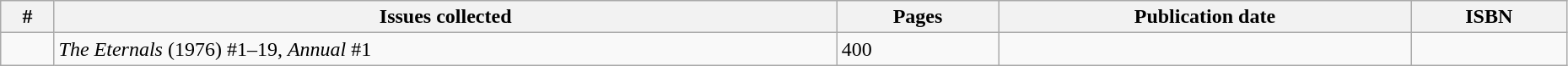<table class="wikitable sortable" width=98%>
<tr>
<th class="unsortable">#</th>
<th class="unsortable" width="50%">Issues collected</th>
<th>Pages</th>
<th>Publication date</th>
<th class="unsortable">ISBN</th>
</tr>
<tr>
<td></td>
<td><em>The Eternals</em> (1976) #1–19, <em>Annual</em> #1</td>
<td>400</td>
<td></td>
<td></td>
</tr>
</table>
